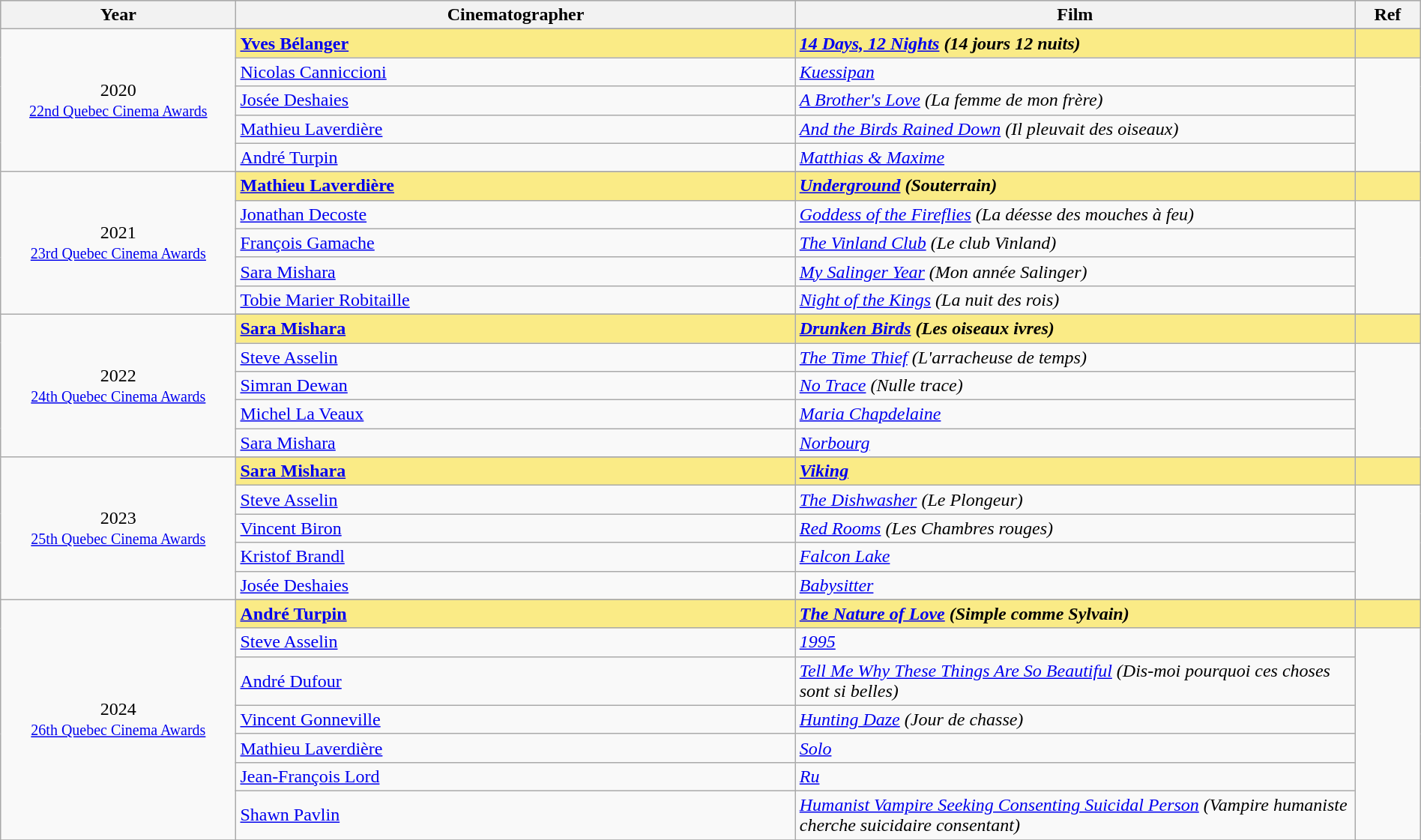<table class="wikitable" style="width:100%;">
<tr style="background:#bebebe;">
<th style="width:8%;">Year</th>
<th style="width:19%;">Cinematographer</th>
<th style="width:19%;">Film</th>
<th style="width:2%;">Ref</th>
</tr>
<tr>
<td rowspan="6" align="center">2020 <br> <small><a href='#'>22nd Quebec Cinema Awards</a></small></td>
</tr>
<tr style="background:#FAEB86">
<td><strong><a href='#'>Yves Bélanger</a></strong></td>
<td><strong><em><a href='#'>14 Days, 12 Nights</a> (14 jours 12 nuits)</em></strong></td>
<td></td>
</tr>
<tr>
<td><a href='#'>Nicolas Canniccioni</a></td>
<td><em><a href='#'>Kuessipan</a></em></td>
<td rowspan=4></td>
</tr>
<tr>
<td><a href='#'>Josée Deshaies</a></td>
<td><em><a href='#'>A Brother's Love</a> (La femme de mon frère)</em></td>
</tr>
<tr>
<td><a href='#'>Mathieu Laverdière</a></td>
<td><em><a href='#'>And the Birds Rained Down</a> (Il pleuvait des oiseaux)</em></td>
</tr>
<tr>
<td><a href='#'>André Turpin</a></td>
<td><em><a href='#'>Matthias & Maxime</a></em></td>
</tr>
<tr>
<td rowspan="6" align="center">2021 <br><small><a href='#'>23rd Quebec Cinema Awards</a></small></td>
</tr>
<tr style="background:#FAEB86">
<td><strong><a href='#'>Mathieu Laverdière</a></strong></td>
<td><strong><em><a href='#'>Underground</a> (Souterrain)</em></strong></td>
<td></td>
</tr>
<tr>
<td><a href='#'>Jonathan Decoste</a></td>
<td><em><a href='#'>Goddess of the Fireflies</a> (La déesse des mouches à feu)</em></td>
<td rowspan=4></td>
</tr>
<tr>
<td><a href='#'>François Gamache</a></td>
<td><em><a href='#'>The Vinland Club</a> (Le club Vinland)</em></td>
</tr>
<tr>
<td><a href='#'>Sara Mishara</a></td>
<td><em><a href='#'>My Salinger Year</a> (Mon année Salinger)</em></td>
</tr>
<tr>
<td><a href='#'>Tobie Marier Robitaille</a></td>
<td><em><a href='#'>Night of the Kings</a> (La nuit des rois)</em></td>
</tr>
<tr>
<td rowspan="6" align="center">2022<br><small><a href='#'>24th Quebec Cinema Awards</a></small></td>
</tr>
<tr style="background:#FAEB86">
<td><strong><a href='#'>Sara Mishara</a></strong></td>
<td><strong><em><a href='#'>Drunken Birds</a> (Les oiseaux ivres)</em></strong></td>
<td></td>
</tr>
<tr>
<td><a href='#'>Steve Asselin</a></td>
<td><em><a href='#'>The Time Thief</a> (L'arracheuse de temps)</em></td>
<td rowspan=4></td>
</tr>
<tr>
<td><a href='#'>Simran Dewan</a></td>
<td><em><a href='#'>No Trace</a> (Nulle trace)</em></td>
</tr>
<tr>
<td><a href='#'>Michel La Veaux</a></td>
<td><em><a href='#'>Maria Chapdelaine</a></em></td>
</tr>
<tr>
<td><a href='#'>Sara Mishara</a></td>
<td><em><a href='#'>Norbourg</a></em></td>
</tr>
<tr>
<td rowspan="6" align="center">2023<br><small><a href='#'>25th Quebec Cinema Awards</a></small></td>
</tr>
<tr style="background:#FAEB86">
<td><strong><a href='#'>Sara Mishara</a></strong></td>
<td><strong><em><a href='#'>Viking</a></em></strong></td>
<td></td>
</tr>
<tr>
<td><a href='#'>Steve Asselin</a></td>
<td><em><a href='#'>The Dishwasher</a> (Le Plongeur)</em></td>
<td rowspan=4></td>
</tr>
<tr>
<td><a href='#'>Vincent Biron</a></td>
<td><em><a href='#'>Red Rooms</a> (Les Chambres rouges)</em></td>
</tr>
<tr>
<td><a href='#'>Kristof Brandl</a></td>
<td><em><a href='#'>Falcon Lake</a></em></td>
</tr>
<tr>
<td><a href='#'>Josée Deshaies</a></td>
<td><em><a href='#'>Babysitter</a></em></td>
</tr>
<tr>
<td rowspan="8" align="center">2024<br><small><a href='#'>26th Quebec Cinema Awards</a></small></td>
</tr>
<tr style="background:#FAEB86">
<td><strong><a href='#'>André Turpin</a></strong></td>
<td><strong><em><a href='#'>The Nature of Love</a> (Simple comme Sylvain)</em></strong></td>
<td></td>
</tr>
<tr>
<td><a href='#'>Steve Asselin</a></td>
<td><em><a href='#'>1995</a></em></td>
<td rowspan=6></td>
</tr>
<tr>
<td><a href='#'>André Dufour</a></td>
<td><em><a href='#'>Tell Me Why These Things Are So Beautiful</a> (Dis-moi pourquoi ces choses sont si belles)</em></td>
</tr>
<tr>
<td><a href='#'>Vincent Gonneville</a></td>
<td><em><a href='#'>Hunting Daze</a> (Jour de chasse)</em></td>
</tr>
<tr>
<td><a href='#'>Mathieu Laverdière</a></td>
<td><em><a href='#'>Solo</a></em></td>
</tr>
<tr>
<td><a href='#'>Jean-François Lord</a></td>
<td><em><a href='#'>Ru</a></em></td>
</tr>
<tr>
<td><a href='#'>Shawn Pavlin</a></td>
<td><em><a href='#'>Humanist Vampire Seeking Consenting Suicidal Person</a> (Vampire humaniste cherche suicidaire consentant)</em></td>
</tr>
<tr>
</tr>
</table>
